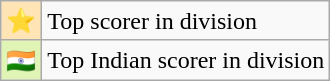<table class="wikitable" text-align:center">
<tr>
<td bgcolor=#FFE4B5>⭐</td>
<td>Top scorer in division</td>
</tr>
<tr>
<td bgcolor=#ERF5B5>🇮🇳</td>
<td>Top Indian scorer in division</td>
</tr>
</table>
